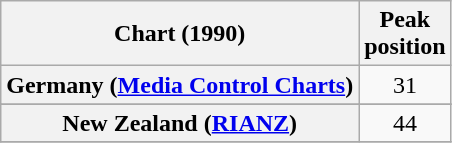<table class="wikitable sortable plainrowheaders" style="text-align:center">
<tr>
<th>Chart (1990)</th>
<th>Peak<br>position</th>
</tr>
<tr>
<th scope="row">Germany (<a href='#'>Media Control Charts</a>)</th>
<td>31</td>
</tr>
<tr>
</tr>
<tr>
<th scope="row">New Zealand (<a href='#'>RIANZ</a>)</th>
<td>44</td>
</tr>
<tr>
</tr>
</table>
